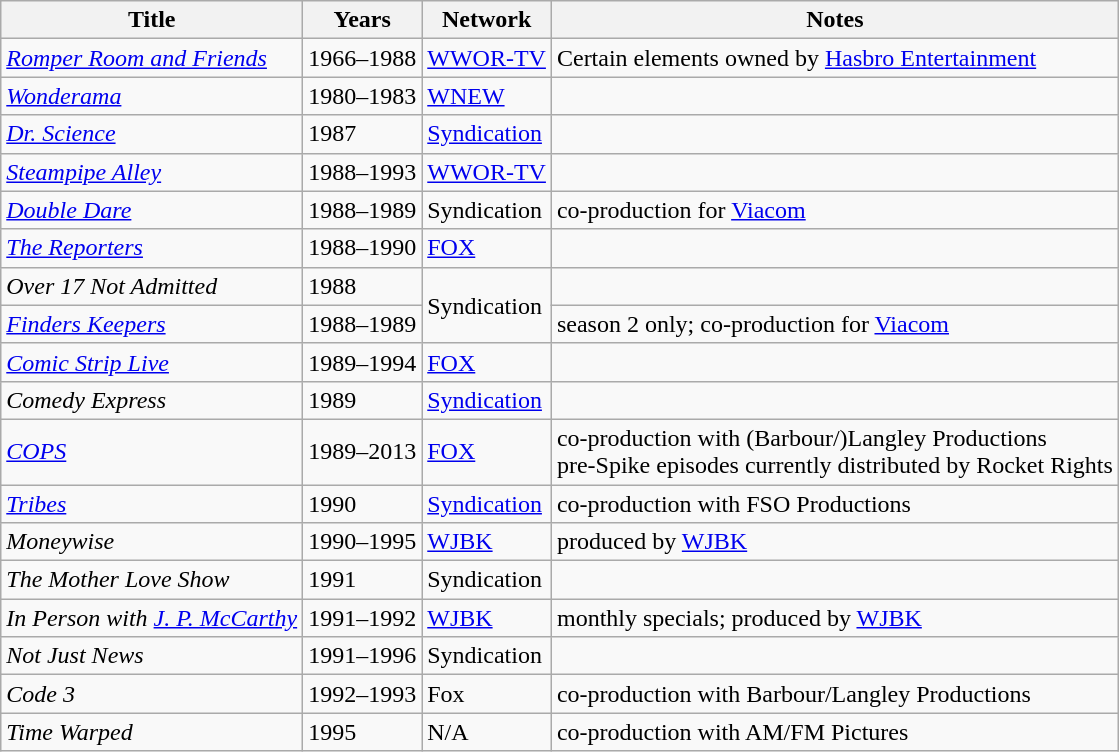<table class="wikitable sortable">
<tr>
<th>Title</th>
<th>Years</th>
<th>Network</th>
<th>Notes</th>
</tr>
<tr>
<td><em><a href='#'>Romper Room and Friends</a></em></td>
<td>1966–1988</td>
<td><a href='#'>WWOR-TV</a></td>
<td>Certain elements owned by <a href='#'>Hasbro Entertainment</a></td>
</tr>
<tr>
<td><em><a href='#'>Wonderama</a></em></td>
<td>1980–1983</td>
<td><a href='#'>WNEW</a></td>
<td></td>
</tr>
<tr>
<td><em><a href='#'>Dr. Science</a></em></td>
<td>1987</td>
<td><a href='#'>Syndication</a></td>
<td></td>
</tr>
<tr>
<td><em><a href='#'>Steampipe Alley</a></em></td>
<td>1988–1993</td>
<td><a href='#'>WWOR-TV</a></td>
<td></td>
</tr>
<tr>
<td><em><a href='#'>Double Dare</a></em></td>
<td>1988–1989</td>
<td>Syndication</td>
<td>co-production for <a href='#'>Viacom</a></td>
</tr>
<tr>
<td><em><a href='#'>The Reporters</a></em></td>
<td>1988–1990</td>
<td><a href='#'>FOX</a></td>
<td></td>
</tr>
<tr>
<td><em>Over 17 Not Admitted</em></td>
<td>1988</td>
<td rowspan="2">Syndication</td>
<td></td>
</tr>
<tr>
<td><em><a href='#'>Finders Keepers</a></em></td>
<td>1988–1989</td>
<td>season 2 only; co-production for <a href='#'>Viacom</a></td>
</tr>
<tr>
<td><em><a href='#'>Comic Strip Live</a></em></td>
<td>1989–1994</td>
<td><a href='#'>FOX</a></td>
<td></td>
</tr>
<tr>
<td><em>Comedy Express</em></td>
<td>1989</td>
<td><a href='#'>Syndication</a></td>
<td></td>
</tr>
<tr>
<td><em><a href='#'>COPS</a></em></td>
<td>1989–2013</td>
<td><a href='#'>FOX</a></td>
<td>co-production with (Barbour/)Langley Productions<br>pre-Spike episodes currently distributed by Rocket Rights</td>
</tr>
<tr>
<td><em><a href='#'>Tribes</a></em></td>
<td>1990</td>
<td><a href='#'>Syndication</a></td>
<td>co-production with FSO Productions</td>
</tr>
<tr>
<td><em>Moneywise</em></td>
<td>1990–1995</td>
<td><a href='#'>WJBK</a></td>
<td>produced by <a href='#'>WJBK</a></td>
</tr>
<tr>
<td><em>The Mother Love Show</em></td>
<td>1991</td>
<td>Syndication</td>
<td></td>
</tr>
<tr>
<td><em>In Person with <a href='#'>J. P. McCarthy</a></em></td>
<td>1991–1992</td>
<td><a href='#'>WJBK</a></td>
<td>monthly specials; produced by <a href='#'>WJBK</a></td>
</tr>
<tr>
<td><em>Not Just News</em></td>
<td>1991–1996</td>
<td>Syndication</td>
<td></td>
</tr>
<tr>
<td><em>Code 3</em></td>
<td>1992–1993</td>
<td>Fox</td>
<td>co-production with Barbour/Langley Productions</td>
</tr>
<tr>
<td><em>Time Warped</em></td>
<td>1995</td>
<td>N/A</td>
<td>co-production with AM/FM Pictures</td>
</tr>
</table>
